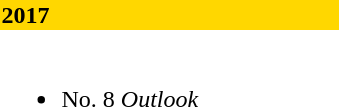<table class="collapsible">
<tr>
<th style="width:14em; background:#FFD700; text-align:left">2017</th>
</tr>
<tr>
<td colspan=2><br><ul><li>No. 8 <em>Outlook</em></li></ul></td>
</tr>
</table>
